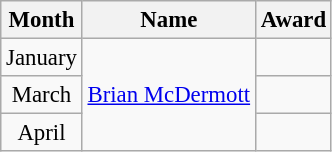<table class="wikitable" style="text-align:center; border:1px #aaa solid; font-size:95%;">
<tr>
<th>Month</th>
<th>Name</th>
<th>Award</th>
</tr>
<tr>
<td>January</td>
<td rowspan=3><a href='#'>Brian McDermott</a></td>
<td></td>
</tr>
<tr>
<td>March</td>
<td></td>
</tr>
<tr>
<td>April</td>
<td></td>
</tr>
</table>
